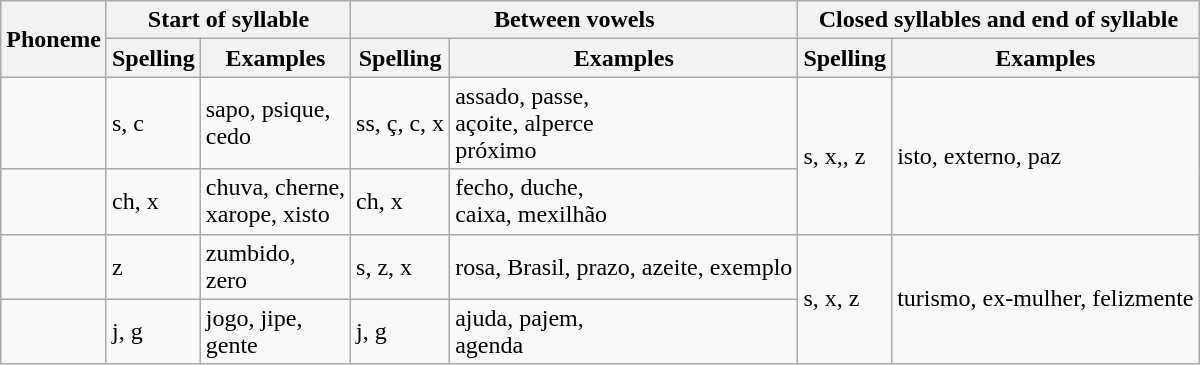<table class="wikitable">
<tr>
<th rowspan=2>Phoneme</th>
<th colspan=2>Start of syllable</th>
<th colspan=2>Between vowels</th>
<th colspan=2>Closed syllables and end of syllable</th>
</tr>
<tr>
<th>Spelling</th>
<th>Examples</th>
<th>Spelling</th>
<th>Examples</th>
<th>Spelling</th>
<th>Examples</th>
</tr>
<tr>
<td align=center></td>
<td>s, c</td>
<td>sapo, psique,<br> cedo</td>
<td>ss, ç, c, x</td>
<td>assado, passe,<br> açoite, alperce<br> próximo</td>
<td rowspan="2">s, x,, z</td>
<td rowspan="2">isto, externo, paz</td>
</tr>
<tr>
<td align="center"></td>
<td>ch, x</td>
<td>chuva, cherne,<br> xarope, xisto</td>
<td>ch, x</td>
<td>fecho, duche,<br> caixa, mexilhão</td>
</tr>
<tr>
<td align="center"></td>
<td>z</td>
<td>zumbido,<br> zero</td>
<td>s, z, x</td>
<td>rosa, Brasil, prazo, azeite, exemplo</td>
<td rowspan="2">s, x, z</td>
<td rowspan="2">turismo, ex-mulher, felizmente</td>
</tr>
<tr>
<td align=center></td>
<td>j, g</td>
<td>jogo, jipe,<br>gente</td>
<td>j, g</td>
<td>ajuda, pajem,<br> agenda</td>
</tr>
</table>
